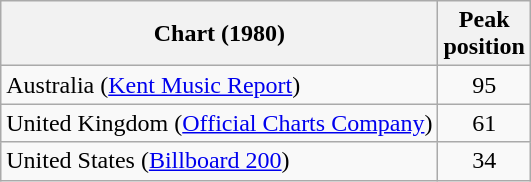<table class="wikitable">
<tr>
<th>Chart (1980)</th>
<th>Peak<br> position</th>
</tr>
<tr>
<td>Australia (<a href='#'>Kent Music Report</a>)</td>
<td align="center">95</td>
</tr>
<tr>
<td>United Kingdom (<a href='#'>Official Charts Company</a>)</td>
<td align="center">61</td>
</tr>
<tr>
<td>United States (<a href='#'>Billboard 200</a>)</td>
<td align="center">34</td>
</tr>
</table>
